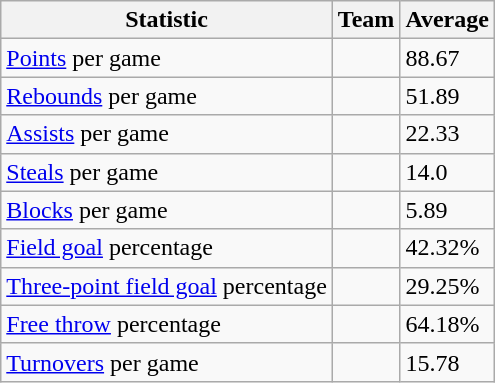<table class="wikitable">
<tr>
<th>Statistic</th>
<th>Team</th>
<th>Average</th>
</tr>
<tr>
<td><a href='#'>Points</a> per game</td>
<td></td>
<td>88.67</td>
</tr>
<tr>
<td><a href='#'>Rebounds</a> per game</td>
<td></td>
<td>51.89</td>
</tr>
<tr>
<td><a href='#'>Assists</a> per game</td>
<td></td>
<td>22.33</td>
</tr>
<tr>
<td><a href='#'>Steals</a> per game</td>
<td></td>
<td>14.0</td>
</tr>
<tr>
<td><a href='#'>Blocks</a> per game</td>
<td></td>
<td>5.89</td>
</tr>
<tr>
<td><a href='#'>Field goal</a> percentage</td>
<td></td>
<td>42.32%</td>
</tr>
<tr>
<td><a href='#'>Three-point field goal</a> percentage</td>
<td></td>
<td>29.25%</td>
</tr>
<tr>
<td><a href='#'>Free throw</a> percentage</td>
<td></td>
<td>64.18%</td>
</tr>
<tr>
<td><a href='#'>Turnovers</a> per game</td>
<td></td>
<td>15.78</td>
</tr>
</table>
